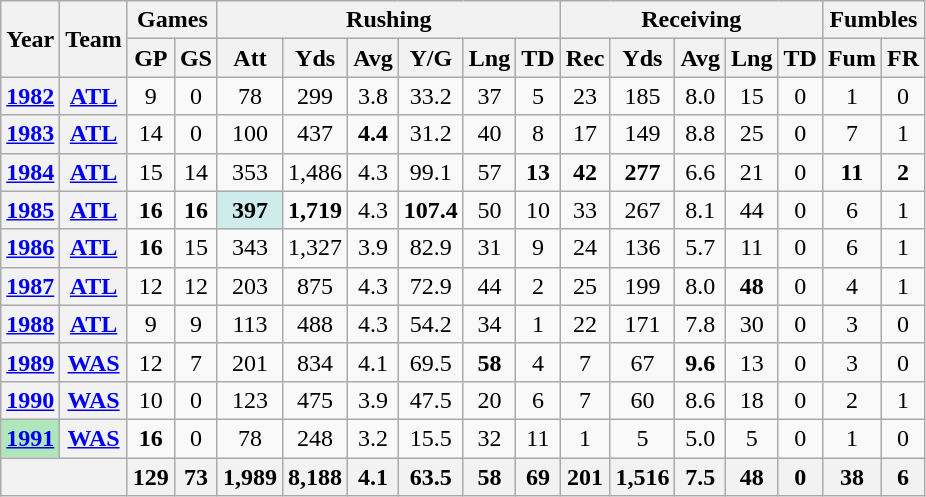<table class= "wikitable" style="text-align:center;">
<tr>
<th rowspan="2">Year</th>
<th rowspan="2">Team</th>
<th colspan="2">Games</th>
<th colspan="6">Rushing</th>
<th colspan="5">Receiving</th>
<th colspan="2">Fumbles</th>
</tr>
<tr>
<th>GP</th>
<th>GS</th>
<th>Att</th>
<th>Yds</th>
<th>Avg</th>
<th>Y/G</th>
<th>Lng</th>
<th>TD</th>
<th>Rec</th>
<th>Yds</th>
<th>Avg</th>
<th>Lng</th>
<th>TD</th>
<th>Fum</th>
<th>FR</th>
</tr>
<tr>
<th><a href='#'>1982</a></th>
<th><a href='#'>ATL</a></th>
<td>9</td>
<td>0</td>
<td>78</td>
<td>299</td>
<td>3.8</td>
<td>33.2</td>
<td>37</td>
<td>5</td>
<td>23</td>
<td>185</td>
<td>8.0</td>
<td>15</td>
<td>0</td>
<td>1</td>
<td>0</td>
</tr>
<tr>
<th><a href='#'>1983</a></th>
<th><a href='#'>ATL</a></th>
<td>14</td>
<td>0</td>
<td>100</td>
<td>437</td>
<td><strong>4.4</strong></td>
<td>31.2</td>
<td>40</td>
<td>8</td>
<td>17</td>
<td>149</td>
<td>8.8</td>
<td>25</td>
<td>0</td>
<td>7</td>
<td>1</td>
</tr>
<tr>
<th><a href='#'>1984</a></th>
<th><a href='#'>ATL</a></th>
<td>15</td>
<td>14</td>
<td>353</td>
<td>1,486</td>
<td>4.3</td>
<td>99.1</td>
<td>57</td>
<td><strong>13</strong></td>
<td><strong>42</strong></td>
<td><strong>277</strong></td>
<td>6.6</td>
<td>21</td>
<td>0</td>
<td><strong>11</strong></td>
<td><strong>2</strong></td>
</tr>
<tr>
<th><a href='#'>1985</a></th>
<th><a href='#'>ATL</a></th>
<td><strong>16</strong></td>
<td><strong>16</strong></td>
<td style="background:#cfecec;"><strong>397</strong></td>
<td><strong>1,719</strong></td>
<td>4.3</td>
<td><strong>107.4</strong></td>
<td>50</td>
<td>10</td>
<td>33</td>
<td>267</td>
<td>8.1</td>
<td>44</td>
<td>0</td>
<td>6</td>
<td>1</td>
</tr>
<tr>
<th><a href='#'>1986</a></th>
<th><a href='#'>ATL</a></th>
<td><strong>16</strong></td>
<td>15</td>
<td>343</td>
<td>1,327</td>
<td>3.9</td>
<td>82.9</td>
<td>31</td>
<td>9</td>
<td>24</td>
<td>136</td>
<td>5.7</td>
<td>11</td>
<td>0</td>
<td>6</td>
<td>1</td>
</tr>
<tr>
<th><a href='#'>1987</a></th>
<th><a href='#'>ATL</a></th>
<td>12</td>
<td>12</td>
<td>203</td>
<td>875</td>
<td>4.3</td>
<td>72.9</td>
<td>44</td>
<td>2</td>
<td>25</td>
<td>199</td>
<td>8.0</td>
<td><strong>48</strong></td>
<td>0</td>
<td>4</td>
<td>1</td>
</tr>
<tr>
<th><a href='#'>1988</a></th>
<th><a href='#'>ATL</a></th>
<td>9</td>
<td>9</td>
<td>113</td>
<td>488</td>
<td>4.3</td>
<td>54.2</td>
<td>34</td>
<td>1</td>
<td>22</td>
<td>171</td>
<td>7.8</td>
<td>30</td>
<td>0</td>
<td>3</td>
<td>0</td>
</tr>
<tr>
<th><a href='#'>1989</a></th>
<th><a href='#'>WAS</a></th>
<td>12</td>
<td>7</td>
<td>201</td>
<td>834</td>
<td>4.1</td>
<td>69.5</td>
<td><strong>58</strong></td>
<td>4</td>
<td>7</td>
<td>67</td>
<td><strong>9.6</strong></td>
<td>13</td>
<td>0</td>
<td>3</td>
<td>0</td>
</tr>
<tr>
<th><a href='#'>1990</a></th>
<th><a href='#'>WAS</a></th>
<td>10</td>
<td>0</td>
<td>123</td>
<td>475</td>
<td>3.9</td>
<td>47.5</td>
<td>20</td>
<td>6</td>
<td>7</td>
<td>60</td>
<td>8.6</td>
<td>18</td>
<td>0</td>
<td>2</td>
<td>1</td>
</tr>
<tr>
<th style="background:#afe6ba;"><a href='#'>1991</a></th>
<th><a href='#'>WAS</a></th>
<td><strong>16</strong></td>
<td>0</td>
<td>78</td>
<td>248</td>
<td>3.2</td>
<td>15.5</td>
<td>32</td>
<td>11</td>
<td>1</td>
<td>5</td>
<td>5.0</td>
<td>5</td>
<td>0</td>
<td>1</td>
<td>0</td>
</tr>
<tr>
<th colspan="2"></th>
<th>129</th>
<th>73</th>
<th>1,989</th>
<th>8,188</th>
<th>4.1</th>
<th>63.5</th>
<th>58</th>
<th>69</th>
<th>201</th>
<th>1,516</th>
<th>7.5</th>
<th>48</th>
<th>0</th>
<th>38</th>
<th>6</th>
</tr>
</table>
